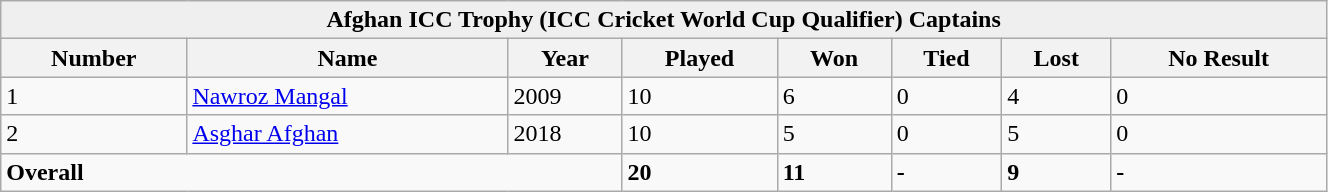<table class="wikitable" style="width:70%;">
<tr>
<th style="background:#efefef;" colspan="9">Afghan ICC Trophy (ICC Cricket World Cup Qualifier) Captains</th>
</tr>
<tr style="background:#efefef;">
<th>Number</th>
<th>Name</th>
<th>Year</th>
<th>Played</th>
<th>Won</th>
<th>Tied</th>
<th>Lost</th>
<th>No Result</th>
</tr>
<tr>
<td>1</td>
<td><a href='#'>Nawroz Mangal</a></td>
<td>2009</td>
<td>10</td>
<td>6</td>
<td>0</td>
<td>4</td>
<td>0</td>
</tr>
<tr>
<td>2</td>
<td><a href='#'>Asghar Afghan</a></td>
<td>2018</td>
<td>10</td>
<td>5</td>
<td>0</td>
<td>5</td>
<td>0</td>
</tr>
<tr>
<td colspan=3><strong>Overall</strong></td>
<td><strong>20</strong></td>
<td><strong>11</strong></td>
<td><strong>-</strong></td>
<td><strong>9</strong></td>
<td><strong>-</strong></td>
</tr>
</table>
